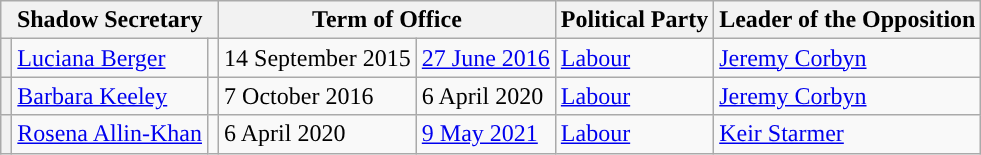<table class="wikitable">
<tr>
<th colspan="3">Shadow Secretary</th>
<th colspan="2">Term of Office</th>
<th>Political Party</th>
<th>Leader of the Opposition</th>
</tr>
<tr>
<th style="background-color: "></th>
<td><a href='#'>Luciana Berger</a> </td>
<td></td>
<td>14 September 2015</td>
<td><a href='#'>27 June 2016</a></td>
<td><a href='#'>Labour</a></td>
<td><a href='#'>Jeremy Corbyn</a></td>
</tr>
<tr>
<th style="background-color: "></th>
<td><a href='#'>Barbara Keeley</a>  </td>
<td></td>
<td>7 October 2016</td>
<td>6 April 2020</td>
<td><a href='#'>Labour</a></td>
<td><a href='#'>Jeremy Corbyn</a></td>
</tr>
<tr>
<th style="background-color: "></th>
<td><a href='#'>Rosena Allin-Khan</a> </td>
<td></td>
<td>6 April 2020</td>
<td><a href='#'>9 May 2021</a></td>
<td><a href='#'>Labour</a></td>
<td><a href='#'>Keir Starmer</a></td>
</tr>
</table>
